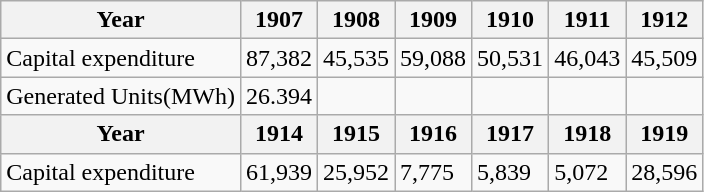<table class="wikitable">
<tr>
<th>Year</th>
<th>1907</th>
<th>1908</th>
<th>1909</th>
<th>1910</th>
<th>1911</th>
<th>1912</th>
</tr>
<tr>
<td>Capital expenditure</td>
<td>87,382</td>
<td>45,535</td>
<td>59,088</td>
<td>50,531</td>
<td>46,043</td>
<td>45,509</td>
</tr>
<tr>
<td>Generated Units(MWh)</td>
<td>26.394</td>
<td></td>
<td></td>
<td></td>
<td></td>
<td></td>
</tr>
<tr>
<th>Year</th>
<th>1914</th>
<th>1915</th>
<th>1916</th>
<th>1917</th>
<th>1918</th>
<th>1919</th>
</tr>
<tr>
<td>Capital expenditure</td>
<td>61,939</td>
<td>25,952</td>
<td>7,775</td>
<td>5,839</td>
<td>5,072</td>
<td>28,596</td>
</tr>
</table>
